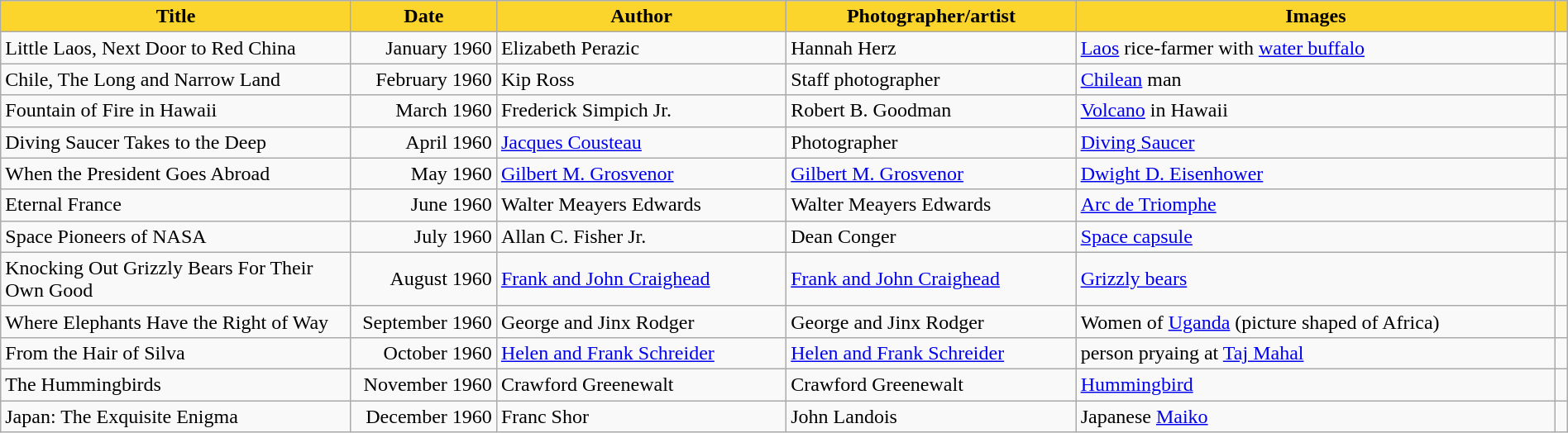<table class="wikitable" style="width:100%">
<tr>
<th scope="col" style="background-color:#fbd42c;" width=275px>Title</th>
<th scope="col" style="background-color:#fbd42c;" width=110>Date</th>
<th scope="col" style="background-color:#fbd42c;">Author</th>
<th scope="col" style="background-color:#fbd42c;">Photographer/artist</th>
<th scope="col" style="background-color:#fbd42c;">Images</th>
<th scope="col" style="background-color:#fbd42c;"></th>
</tr>
<tr>
<td scope="row">Little Laos, Next Door to Red China</td>
<td style="text-align:right;">January 1960</td>
<td>Elizabeth Perazic</td>
<td>Hannah Herz</td>
<td><a href='#'>Laos</a> rice-farmer with <a href='#'>water buffalo</a></td>
<td></td>
</tr>
<tr>
<td scope="row">Chile, The Long and Narrow Land</td>
<td style="text-align:right;">February 1960</td>
<td>Kip Ross</td>
<td>Staff photographer</td>
<td><a href='#'>Chilean</a> man</td>
<td></td>
</tr>
<tr>
<td scope="row">Fountain of Fire in Hawaii</td>
<td style="text-align:right;">March 1960</td>
<td>Frederick Simpich Jr.</td>
<td>Robert B. Goodman</td>
<td><a href='#'>Volcano</a> in Hawaii</td>
<td></td>
</tr>
<tr>
<td scope="row">Diving Saucer Takes to the Deep</td>
<td style="text-align:right;">April 1960</td>
<td><a href='#'>Jacques Cousteau</a></td>
<td>Photographer</td>
<td><a href='#'>Diving Saucer</a></td>
<td></td>
</tr>
<tr>
<td scope="row">When the President Goes Abroad</td>
<td style="text-align:right;">May 1960</td>
<td><a href='#'>Gilbert M. Grosvenor</a></td>
<td><a href='#'>Gilbert M. Grosvenor</a></td>
<td><a href='#'>Dwight D. Eisenhower</a></td>
<td></td>
</tr>
<tr>
<td scope="row">Eternal France</td>
<td style="text-align:right;">June 1960</td>
<td>Walter Meayers Edwards</td>
<td>Walter Meayers Edwards</td>
<td><a href='#'>Arc de Triomphe</a></td>
<td></td>
</tr>
<tr>
<td scope="row">Space Pioneers of NASA</td>
<td style="text-align:right;">July 1960</td>
<td>Allan C. Fisher Jr.</td>
<td>Dean Conger</td>
<td><a href='#'>Space capsule</a></td>
<td></td>
</tr>
<tr>
<td scope="row">Knocking Out Grizzly Bears For Their Own Good</td>
<td style="text-align:right;">August 1960</td>
<td><a href='#'>Frank and John Craighead</a></td>
<td><a href='#'>Frank and John Craighead</a></td>
<td><a href='#'>Grizzly bears</a></td>
<td></td>
</tr>
<tr>
<td scope="row">Where Elephants Have the Right of Way</td>
<td style="text-align:right;">September 1960</td>
<td>George and Jinx Rodger</td>
<td>George and Jinx Rodger</td>
<td>Women of <a href='#'>Uganda</a> (picture shaped of Africa)</td>
<td></td>
</tr>
<tr>
<td scope="row">From the Hair of Silva</td>
<td style="text-align:right;">October 1960</td>
<td><a href='#'>Helen and Frank Schreider</a></td>
<td><a href='#'>Helen and Frank Schreider</a></td>
<td>person pryaing at <a href='#'>Taj Mahal</a></td>
<td></td>
</tr>
<tr>
<td scope="row">The Hummingbirds</td>
<td style="text-align:right;">November 1960</td>
<td>Crawford Greenewalt</td>
<td>Crawford Greenewalt</td>
<td><a href='#'>Hummingbird</a></td>
<td></td>
</tr>
<tr>
<td scope="row">Japan: The Exquisite Enigma</td>
<td style="text-align:right;">December 1960</td>
<td>Franc Shor</td>
<td>John Landois</td>
<td>Japanese <a href='#'>Maiko</a></td>
<td></td>
</tr>
</table>
